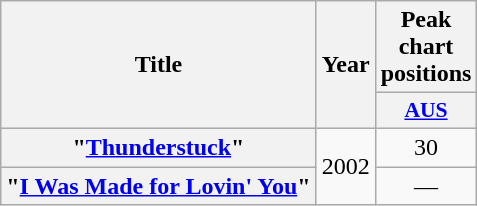<table class="wikitable plainrowheaders" style="text-align:center;">
<tr>
<th scope="col" rowspan="2">Title</th>
<th scope="col" rowspan="2">Year</th>
<th scope="col" colspan="1">Peak chart positions</th>
</tr>
<tr>
<th scope="col" style="width:3em;font-size:90%;"><a href='#'>AUS</a><br></th>
</tr>
<tr>
<th scope="row">"<a href='#'>Thunderstuck</a>"</th>
<td rowspan="2">2002</td>
<td>30</td>
</tr>
<tr>
<th scope="row">"<a href='#'>I Was Made for Lovin' You</a>"</th>
<td>—</td>
</tr>
</table>
